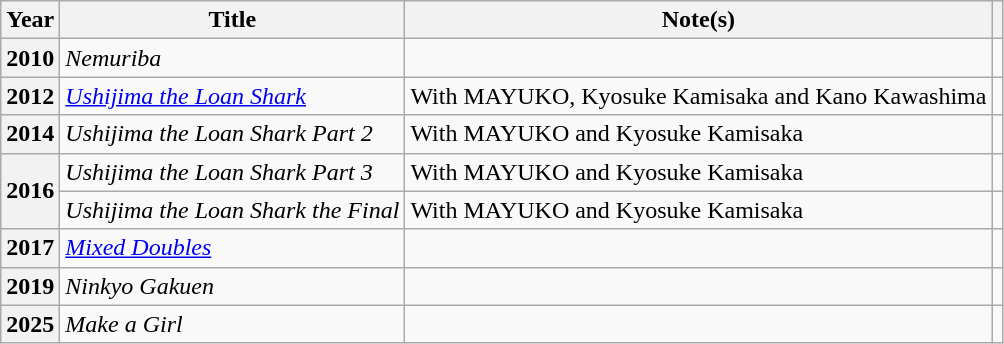<table class="wikitable sortable">
<tr>
<th>Year</th>
<th>Title</th>
<th class="unsortable">Note(s)</th>
<th class="unsortable"></th>
</tr>
<tr>
<th>2010</th>
<td><em>Nemuriba</em></td>
<td></td>
<td></td>
</tr>
<tr>
<th>2012</th>
<td><em><a href='#'>Ushijima the Loan Shark</a></em></td>
<td>With MAYUKO, Kyosuke Kamisaka and Kano Kawashima</td>
<td></td>
</tr>
<tr>
<th>2014</th>
<td><em>Ushijima the Loan Shark Part 2</em></td>
<td>With MAYUKO and Kyosuke Kamisaka</td>
<td></td>
</tr>
<tr>
<th rowspan="2">2016</th>
<td><em>Ushijima the Loan Shark Part 3</em></td>
<td>With MAYUKO and Kyosuke Kamisaka</td>
<td></td>
</tr>
<tr>
<td><em>Ushijima the Loan Shark the Final</em></td>
<td>With MAYUKO and Kyosuke Kamisaka</td>
<td></td>
</tr>
<tr>
<th>2017</th>
<td><em><a href='#'>Mixed Doubles</a></em></td>
<td></td>
<td></td>
</tr>
<tr>
<th>2019</th>
<td><em>Ninkyo Gakuen</em></td>
<td></td>
<td></td>
</tr>
<tr>
<th>2025</th>
<td><em>Make a Girl</em></td>
<td></td>
<td></td>
</tr>
</table>
